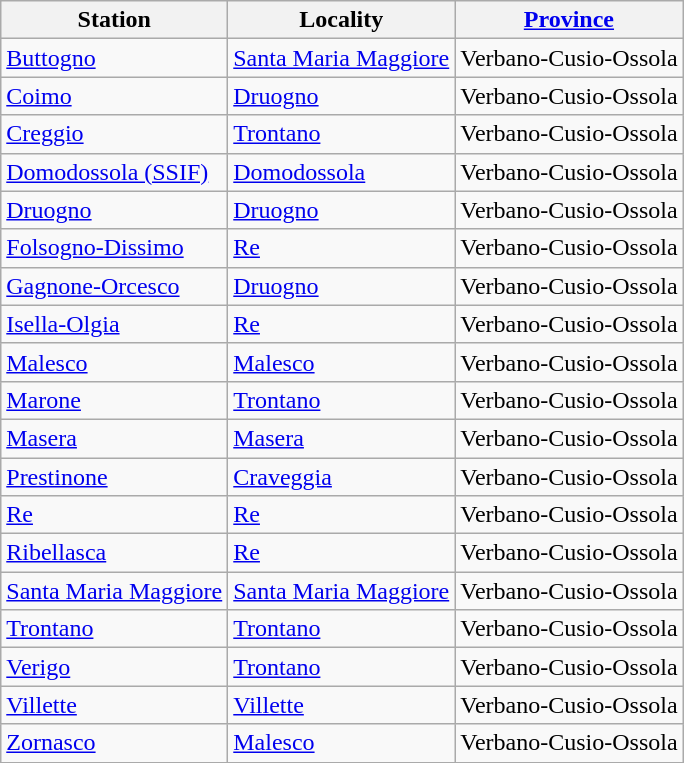<table class="wikitable sortable">
<tr>
<th>Station</th>
<th>Locality</th>
<th><a href='#'>Province</a></th>
</tr>
<tr>
<td><a href='#'>Buttogno</a></td>
<td><a href='#'>Santa Maria Maggiore</a></td>
<td>Verbano-Cusio-Ossola</td>
</tr>
<tr>
<td><a href='#'>Coimo</a></td>
<td><a href='#'>Druogno</a></td>
<td>Verbano-Cusio-Ossola</td>
</tr>
<tr>
<td><a href='#'>Creggio</a></td>
<td><a href='#'>Trontano</a></td>
<td>Verbano-Cusio-Ossola</td>
</tr>
<tr>
<td><a href='#'>Domodossola (SSIF)</a></td>
<td><a href='#'>Domodossola</a></td>
<td>Verbano-Cusio-Ossola</td>
</tr>
<tr>
<td><a href='#'>Druogno</a></td>
<td><a href='#'>Druogno</a></td>
<td>Verbano-Cusio-Ossola</td>
</tr>
<tr>
<td><a href='#'>Folsogno-Dissimo</a></td>
<td><a href='#'>Re</a></td>
<td>Verbano-Cusio-Ossola</td>
</tr>
<tr>
<td><a href='#'>Gagnone-Orcesco</a></td>
<td><a href='#'>Druogno</a></td>
<td>Verbano-Cusio-Ossola</td>
</tr>
<tr>
<td><a href='#'>Isella-Olgia</a></td>
<td><a href='#'>Re</a></td>
<td>Verbano-Cusio-Ossola</td>
</tr>
<tr>
<td><a href='#'>Malesco</a></td>
<td><a href='#'>Malesco</a></td>
<td>Verbano-Cusio-Ossola</td>
</tr>
<tr>
<td><a href='#'>Marone</a></td>
<td><a href='#'>Trontano</a></td>
<td>Verbano-Cusio-Ossola</td>
</tr>
<tr>
<td><a href='#'>Masera</a></td>
<td><a href='#'>Masera</a></td>
<td>Verbano-Cusio-Ossola</td>
</tr>
<tr>
<td><a href='#'>Prestinone</a></td>
<td><a href='#'>Craveggia</a></td>
<td>Verbano-Cusio-Ossola</td>
</tr>
<tr>
<td><a href='#'>Re</a></td>
<td><a href='#'>Re</a></td>
<td>Verbano-Cusio-Ossola</td>
</tr>
<tr>
<td><a href='#'>Ribellasca</a></td>
<td><a href='#'>Re</a></td>
<td>Verbano-Cusio-Ossola</td>
</tr>
<tr>
<td><a href='#'>Santa Maria Maggiore</a></td>
<td><a href='#'>Santa Maria Maggiore</a></td>
<td>Verbano-Cusio-Ossola</td>
</tr>
<tr>
<td><a href='#'>Trontano</a></td>
<td><a href='#'>Trontano</a></td>
<td>Verbano-Cusio-Ossola</td>
</tr>
<tr>
<td><a href='#'>Verigo</a></td>
<td><a href='#'>Trontano</a></td>
<td>Verbano-Cusio-Ossola</td>
</tr>
<tr>
<td><a href='#'>Villette</a></td>
<td><a href='#'>Villette</a></td>
<td>Verbano-Cusio-Ossola</td>
</tr>
<tr>
<td><a href='#'>Zornasco</a></td>
<td><a href='#'>Malesco</a></td>
<td>Verbano-Cusio-Ossola</td>
</tr>
</table>
